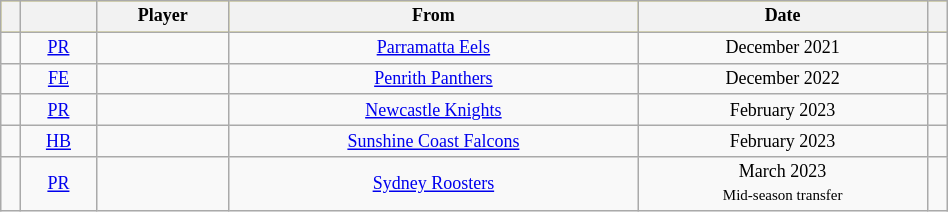<table class="wikitable sortable"  style="width:50%; font-size:75%;">
<tr style="background:#fff000;">
<th></th>
<th></th>
<th>Player</th>
<th>From</th>
<th>Date</th>
<th></th>
</tr>
<tr>
<td align=center></td>
<td align=center><a href='#'>PR</a></td>
<td align=center></td>
<td align=center> <a href='#'>Parramatta Eels</a></td>
<td align=center>December 2021</td>
<td align=center></td>
</tr>
<tr>
<td align=center></td>
<td align=center><a href='#'>FE</a></td>
<td align=center></td>
<td align=center> <a href='#'>Penrith Panthers</a></td>
<td align=center>December 2022</td>
<td align=center></td>
</tr>
<tr>
<td align=center></td>
<td align=center><a href='#'>PR</a></td>
<td align=center></td>
<td align=center> <a href='#'>Newcastle Knights</a></td>
<td align=center>February 2023</td>
<td align=center></td>
</tr>
<tr>
<td align=center></td>
<td align=center><a href='#'>HB</a></td>
<td align=center></td>
<td align=center> <a href='#'>Sunshine Coast Falcons</a></td>
<td align=center>February 2023</td>
<td align=center></td>
</tr>
<tr>
<td align=center></td>
<td align=center><a href='#'>PR</a></td>
<td align=center></td>
<td align=center> <a href='#'>Sydney Roosters</a></td>
<td align=center>March 2023<br><small>Mid-season transfer</small></td>
<td align=center></td>
</tr>
</table>
